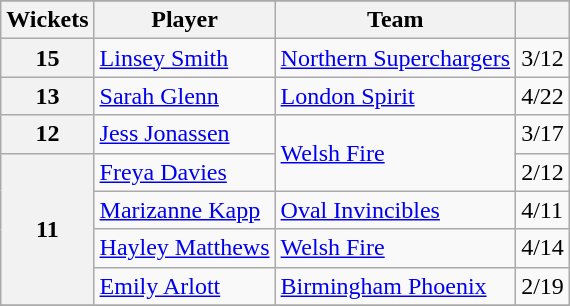<table class="wikitable defaultleft col4center" style="max-width:30em;">
<tr>
</tr>
<tr>
<th>Wickets</th>
<th>Player</th>
<th>Team</th>
<th></th>
</tr>
<tr>
<th>15</th>
<td><a href='#'>Linsey Smith</a></td>
<td><a href='#'>Northern Superchargers</a></td>
<td>3/12</td>
</tr>
<tr>
<th>13</th>
<td><a href='#'>Sarah Glenn</a></td>
<td><a href='#'>London Spirit</a></td>
<td>4/22</td>
</tr>
<tr>
<th>12</th>
<td><a href='#'>Jess Jonassen</a></td>
<td rowspan=2><a href='#'>Welsh Fire</a></td>
<td>3/17</td>
</tr>
<tr>
<th rowspan=4>11</th>
<td><a href='#'>Freya Davies</a></td>
<td>2/12</td>
</tr>
<tr>
<td><a href='#'>Marizanne Kapp</a></td>
<td><a href='#'>Oval Invincibles</a></td>
<td>4/11</td>
</tr>
<tr>
<td><a href='#'>Hayley Matthews</a></td>
<td><a href='#'>Welsh Fire</a></td>
<td>4/14</td>
</tr>
<tr>
<td><a href='#'>Emily Arlott</a></td>
<td><a href='#'>Birmingham Phoenix</a></td>
<td>2/19</td>
</tr>
<tr>
</tr>
</table>
